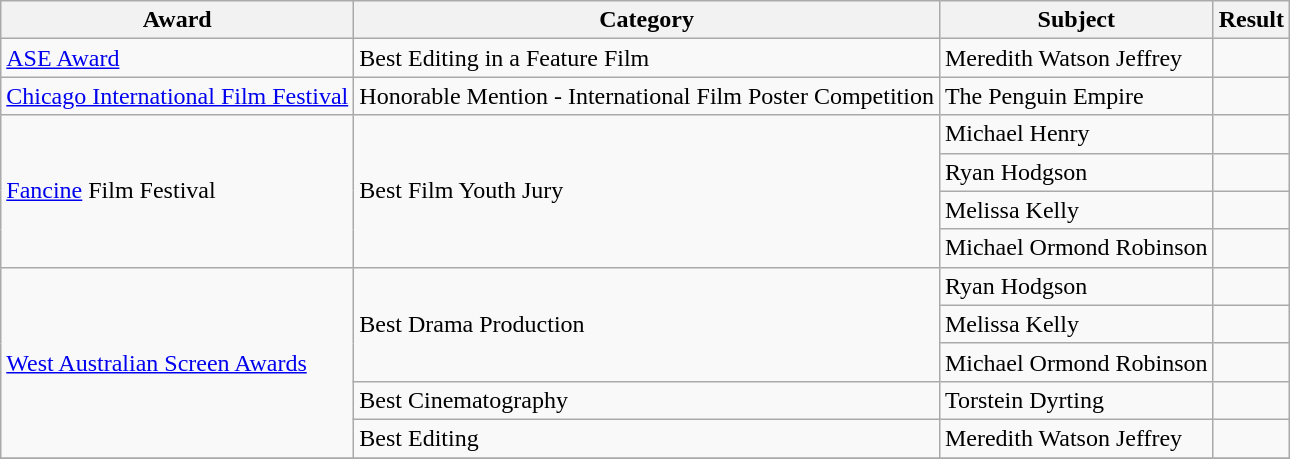<table class="wikitable">
<tr>
<th>Award</th>
<th>Category</th>
<th>Subject</th>
<th>Result</th>
</tr>
<tr>
<td><a href='#'>ASE Award</a></td>
<td>Best Editing in a Feature Film</td>
<td>Meredith Watson Jeffrey</td>
<td></td>
</tr>
<tr>
<td><a href='#'>Chicago International Film Festival</a></td>
<td>Honorable Mention - International Film Poster Competition</td>
<td>The Penguin Empire</td>
<td></td>
</tr>
<tr>
<td rowspan=4><a href='#'>Fancine</a> Film Festival</td>
<td rowspan=4>Best Film Youth Jury</td>
<td>Michael Henry</td>
<td></td>
</tr>
<tr>
<td>Ryan Hodgson</td>
<td></td>
</tr>
<tr>
<td>Melissa Kelly</td>
<td></td>
</tr>
<tr>
<td>Michael Ormond Robinson</td>
<td></td>
</tr>
<tr>
<td rowspan=5><a href='#'>West Australian Screen Awards</a></td>
<td rowspan=3>Best Drama Production</td>
<td>Ryan Hodgson</td>
<td></td>
</tr>
<tr>
<td>Melissa Kelly</td>
<td></td>
</tr>
<tr>
<td>Michael Ormond Robinson</td>
<td></td>
</tr>
<tr>
<td>Best Cinematography</td>
<td>Torstein Dyrting</td>
<td></td>
</tr>
<tr>
<td>Best Editing</td>
<td>Meredith Watson Jeffrey</td>
<td></td>
</tr>
<tr>
</tr>
</table>
